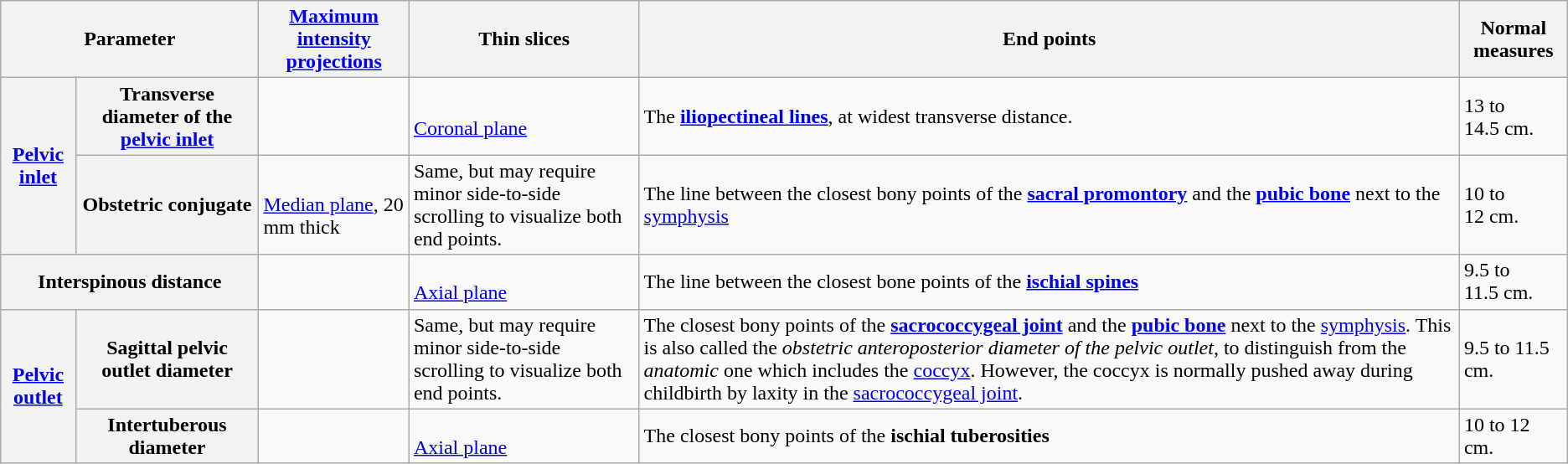<table class="wikitable">
<tr>
<th colspan=2>Parameter</th>
<th><a href='#'>Maximum intensity projections</a></th>
<th>Thin slices</th>
<th>End points</th>
<th>Normal measures</th>
</tr>
<tr>
<th rowspan=2><a href='#'>Pelvic inlet</a></th>
<th>Transverse diameter of the <a href='#'>pelvic inlet</a></th>
<td></td>
<td><br><a href='#'>Coronal plane</a></td>
<td>The <strong><a href='#'>iliopectineal lines</a></strong>, at widest transverse distance.</td>
<td>13 to 14.5 cm.</td>
</tr>
<tr>
<th>Obstetric conjugate</th>
<td> <br><a href='#'>Median plane</a>, 20 mm thick</td>
<td>Same, but may require minor side-to-side scrolling to visualize both end points.</td>
<td>The line between the closest bony points of the <strong><a href='#'>sacral promontory</a></strong> and the <strong><a href='#'>pubic bone</a></strong> next to the <a href='#'>symphysis</a></td>
<td>10 to 12 cm.</td>
</tr>
<tr>
<th colspan=2>Interspinous distance</th>
<td></td>
<td><br><a href='#'>Axial plane</a></td>
<td>The line between the closest bone points of the <strong><a href='#'>ischial spines</a></strong></td>
<td>9.5 to 11.5 cm.</td>
</tr>
<tr>
<th rowspan=2><a href='#'>Pelvic outlet</a></th>
<th>Sagittal pelvic outlet diameter</th>
<td></td>
<td>Same, but may require minor side-to-side scrolling to visualize both end points.</td>
<td>The closest bony points of the <strong><a href='#'>sacrococcygeal joint</a></strong> and the <strong><a href='#'>pubic bone</a></strong> next to the <a href='#'>symphysis</a>. This is also called the <em>obstetric anteroposterior diameter of the pelvic outlet</em>, to distinguish from the <em>anatomic</em> one which includes the <a href='#'>coccyx</a>. However, the coccyx is normally pushed away during childbirth by laxity in the <a href='#'>sacrococcygeal joint</a>.</td>
<td>9.5 to 11.5 cm.</td>
</tr>
<tr>
<th>Intertuberous diameter</th>
<td></td>
<td><br><a href='#'>Axial plane</a></td>
<td>The closest bony points of the <strong>ischial tuberosities</strong></td>
<td>10 to 12 cm.</td>
</tr>
</table>
